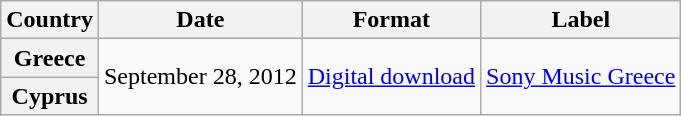<table class="wikitable plainrowheaders">
<tr>
<th scope="col">Country</th>
<th scope="col">Date</th>
<th scope="col">Format</th>
<th scope="col">Label</th>
</tr>
<tr>
<th scope="row">Greece</th>
<td rowspan=2>September 28, 2012</td>
<td rowspan=2><a href='#'>Digital download</a></td>
<td rowspan=2><a href='#'>Sony Music Greece</a></td>
</tr>
<tr>
<th scope="row">Cyprus</th>
</tr>
</table>
